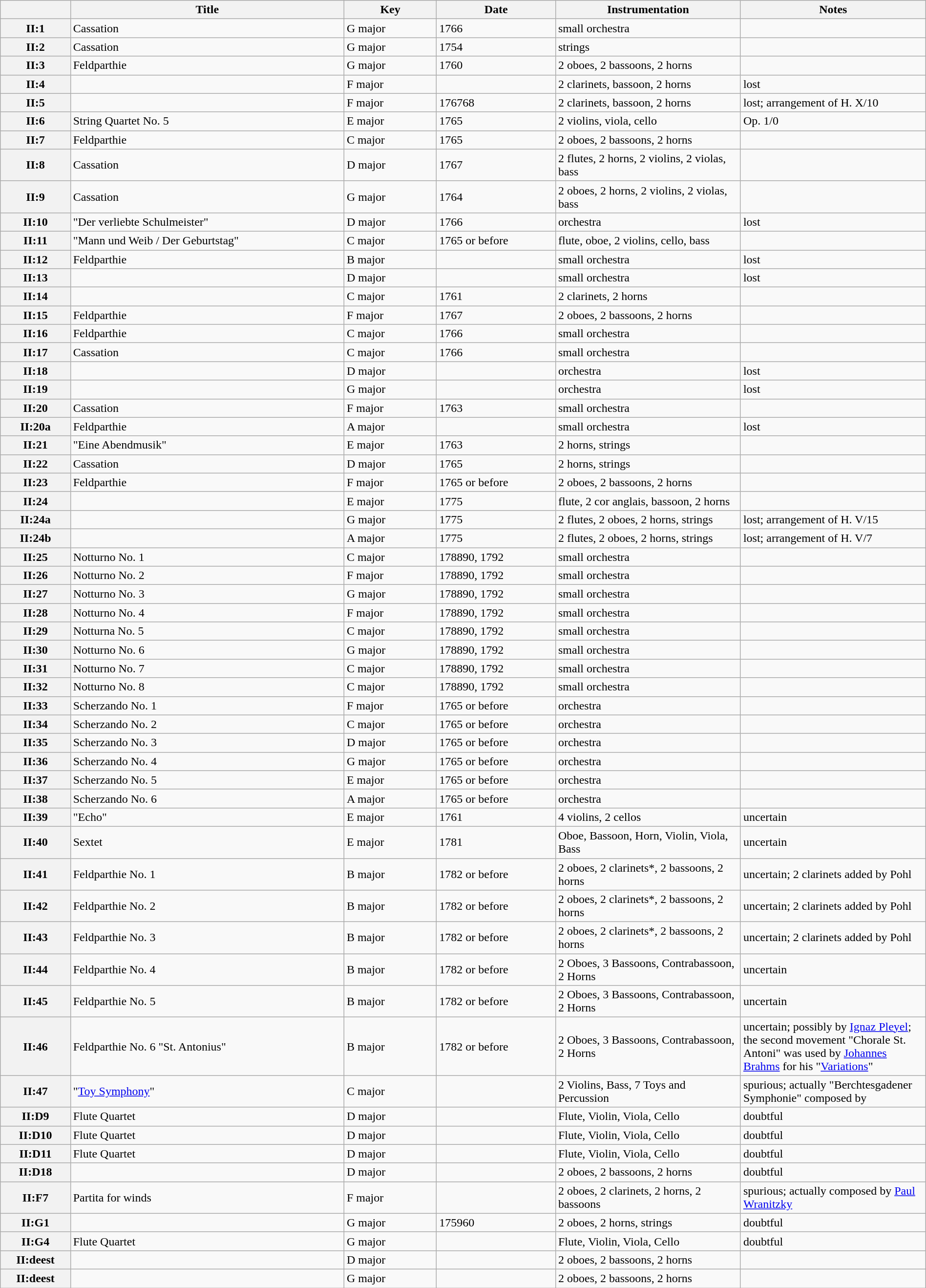<table class="wikitable sortable" style="text-align: left" width=100%>
<tr>
<th scope="col"><a href='#'></a></th>
<th scope="col">Title</th>
<th scope="col" style="width: 10%;">Key</th>
<th scope="col">Date</th>
<th scope="col" style="width: 20%;">Instrumentation</th>
<th scope="col" style="width: 20%;">Notes</th>
</tr>
<tr>
<th scope="row">II:1</th>
<td>Cassation</td>
<td>G major</td>
<td>1766</td>
<td>small orchestra</td>
<td></td>
</tr>
<tr>
<th scope="row">II:2</th>
<td>Cassation</td>
<td>G major</td>
<td>1754</td>
<td>strings</td>
<td></td>
</tr>
<tr>
<th scope="row">II:3</th>
<td>Feldparthie</td>
<td>G major</td>
<td>1760</td>
<td>2 oboes, 2 bassoons, 2 horns</td>
<td></td>
</tr>
<tr>
<th scope="row">II:4</th>
<td></td>
<td>F major</td>
<td></td>
<td>2 clarinets, bassoon, 2 horns</td>
<td>lost</td>
</tr>
<tr>
<th scope="row">II:5</th>
<td></td>
<td>F major</td>
<td>176768</td>
<td>2 clarinets, bassoon, 2 horns</td>
<td>lost; arrangement of H. X/10</td>
</tr>
<tr>
<th scope="row">II:6</th>
<td>String Quartet No. 5</td>
<td>E major</td>
<td>1765</td>
<td>2 violins, viola, cello</td>
<td>Op. 1/0</td>
</tr>
<tr>
<th scope="row">II:7</th>
<td>Feldparthie</td>
<td>C major</td>
<td>1765</td>
<td>2 oboes, 2 bassoons, 2 horns</td>
<td></td>
</tr>
<tr>
<th scope="row">II:8</th>
<td>Cassation</td>
<td>D major</td>
<td>1767</td>
<td>2 flutes, 2 horns, 2 violins, 2 violas, bass</td>
<td></td>
</tr>
<tr>
<th scope="row">II:9</th>
<td>Cassation</td>
<td>G major</td>
<td>1764</td>
<td>2 oboes, 2 horns, 2 violins, 2 violas, bass</td>
<td></td>
</tr>
<tr>
<th scope="row">II:10</th>
<td>"Der verliebte Schulmeister"</td>
<td>D major</td>
<td>1766</td>
<td>orchestra</td>
<td>lost</td>
</tr>
<tr>
<th scope="row">II:11</th>
<td>"Mann und Weib / Der Geburtstag"</td>
<td>C major</td>
<td>1765 or before</td>
<td>flute, oboe, 2 violins, cello, bass</td>
<td></td>
</tr>
<tr>
<th scope="row">II:12</th>
<td>Feldparthie</td>
<td>B major</td>
<td></td>
<td>small orchestra</td>
<td>lost</td>
</tr>
<tr>
<th scope="row">II:13</th>
<td></td>
<td>D major</td>
<td></td>
<td>small orchestra</td>
<td>lost</td>
</tr>
<tr>
<th scope="row">II:14</th>
<td></td>
<td>C major</td>
<td>1761</td>
<td>2 clarinets, 2 horns</td>
<td></td>
</tr>
<tr>
<th scope="row">II:15</th>
<td>Feldparthie</td>
<td>F major</td>
<td>1767</td>
<td>2 oboes, 2 bassoons, 2 horns</td>
<td></td>
</tr>
<tr>
<th scope="row">II:16</th>
<td>Feldparthie</td>
<td>C major</td>
<td>1766</td>
<td>small orchestra</td>
<td></td>
</tr>
<tr>
<th scope="row">II:17</th>
<td>Cassation</td>
<td>C major</td>
<td>1766</td>
<td>small orchestra</td>
<td></td>
</tr>
<tr>
<th scope="row">II:18</th>
<td></td>
<td>D major</td>
<td></td>
<td>orchestra</td>
<td>lost</td>
</tr>
<tr>
<th scope="row">II:19</th>
<td></td>
<td>G major</td>
<td></td>
<td>orchestra</td>
<td>lost</td>
</tr>
<tr>
<th scope="row">II:20</th>
<td>Cassation</td>
<td>F major</td>
<td>1763</td>
<td>small orchestra</td>
<td></td>
</tr>
<tr>
<th scope="row">II:20a</th>
<td>Feldparthie</td>
<td>A major</td>
<td></td>
<td>small orchestra</td>
<td>lost</td>
</tr>
<tr>
<th scope="row">II:21</th>
<td>"Eine Abendmusik"</td>
<td>E major</td>
<td>1763</td>
<td>2 horns, strings</td>
<td></td>
</tr>
<tr>
<th scope="row">II:22</th>
<td>Cassation</td>
<td>D major</td>
<td>1765</td>
<td>2 horns, strings</td>
<td></td>
</tr>
<tr>
<th scope="row">II:23</th>
<td>Feldparthie</td>
<td>F major</td>
<td>1765 or before</td>
<td>2 oboes, 2 bassoons, 2 horns</td>
<td></td>
</tr>
<tr>
<th scope="row">II:24</th>
<td></td>
<td>E major</td>
<td>1775</td>
<td>flute, 2 cor anglais, bassoon, 2 horns</td>
<td></td>
</tr>
<tr>
<th scope="row">II:24a</th>
<td></td>
<td>G major</td>
<td>1775</td>
<td>2 flutes, 2 oboes, 2 horns, strings</td>
<td>lost; arrangement of H. V/15</td>
</tr>
<tr>
<th scope="row">II:24b</th>
<td></td>
<td>A major</td>
<td>1775</td>
<td>2 flutes, 2 oboes, 2 horns, strings</td>
<td>lost; arrangement of H. V/7</td>
</tr>
<tr>
<th scope="row">II:25</th>
<td>Notturno No. 1</td>
<td>C major</td>
<td>178890,  1792</td>
<td>small orchestra</td>
<td></td>
</tr>
<tr>
<th scope="row">II:26</th>
<td>Notturno No. 2</td>
<td>F major</td>
<td>178890,  1792</td>
<td>small orchestra</td>
<td></td>
</tr>
<tr>
<th scope="row">II:27</th>
<td>Notturno No. 3</td>
<td>G major</td>
<td>178890,  1792</td>
<td>small orchestra</td>
<td></td>
</tr>
<tr>
<th scope="row">II:28</th>
<td>Notturno No. 4</td>
<td>F major</td>
<td>178890,  1792</td>
<td>small orchestra</td>
<td></td>
</tr>
<tr>
<th scope="row">II:29</th>
<td>Notturna No. 5</td>
<td>C major</td>
<td>178890,  1792</td>
<td>small orchestra</td>
<td></td>
</tr>
<tr>
<th scope="row">II:30</th>
<td>Notturno No. 6</td>
<td>G major</td>
<td>178890,  1792</td>
<td>small orchestra</td>
<td></td>
</tr>
<tr>
<th scope="row">II:31</th>
<td>Notturno No. 7</td>
<td>C major</td>
<td>178890,  1792</td>
<td>small orchestra</td>
<td></td>
</tr>
<tr>
<th scope="row">II:32</th>
<td>Notturno No. 8</td>
<td>C major</td>
<td>178890,  1792</td>
<td>small orchestra</td>
<td></td>
</tr>
<tr>
<th scope="row">II:33</th>
<td>Scherzando No. 1</td>
<td>F major</td>
<td>1765 or before</td>
<td>orchestra</td>
<td></td>
</tr>
<tr>
<th scope="row">II:34</th>
<td>Scherzando No. 2</td>
<td>C major</td>
<td>1765 or before</td>
<td>orchestra</td>
<td></td>
</tr>
<tr>
<th scope="row">II:35</th>
<td>Scherzando No. 3</td>
<td>D major</td>
<td>1765 or before</td>
<td>orchestra</td>
<td></td>
</tr>
<tr>
<th scope="row">II:36</th>
<td>Scherzando No. 4</td>
<td>G major</td>
<td>1765 or before</td>
<td>orchestra</td>
<td></td>
</tr>
<tr>
<th scope="row">II:37</th>
<td>Scherzando No. 5</td>
<td>E major</td>
<td>1765 or before</td>
<td>orchestra</td>
<td></td>
</tr>
<tr>
<th scope="row">II:38</th>
<td>Scherzando No. 6</td>
<td>A major</td>
<td>1765 or before</td>
<td>orchestra</td>
<td></td>
</tr>
<tr>
<th scope="row">II:39</th>
<td>"Echo"</td>
<td>E major</td>
<td> 1761</td>
<td>4 violins, 2 cellos</td>
<td>uncertain</td>
</tr>
<tr>
<th scope="row">II:40</th>
<td>Sextet</td>
<td>E major</td>
<td>1781</td>
<td>Oboe, Bassoon, Horn, Violin, Viola, Bass</td>
<td>uncertain</td>
</tr>
<tr>
<th scope="row">II:41</th>
<td>Feldparthie No. 1</td>
<td>B major</td>
<td>1782 or before</td>
<td>2 oboes, 2 clarinets*, 2 bassoons, 2 horns</td>
<td>uncertain; 2 clarinets added by Pohl</td>
</tr>
<tr>
<th scope="row">II:42</th>
<td>Feldparthie No. 2</td>
<td>B major</td>
<td>1782 or before</td>
<td>2 oboes, 2 clarinets*, 2 bassoons, 2 horns</td>
<td>uncertain; 2 clarinets added by Pohl</td>
</tr>
<tr>
<th scope="row">II:43</th>
<td>Feldparthie No. 3</td>
<td>B major</td>
<td>1782 or before</td>
<td>2 oboes, 2 clarinets*, 2 bassoons, 2 horns</td>
<td>uncertain; 2 clarinets added by Pohl</td>
</tr>
<tr>
<th scope="row">II:44</th>
<td>Feldparthie No. 4</td>
<td>B major</td>
<td>1782 or before</td>
<td>2 Oboes, 3 Bassoons, Contrabassoon, 2 Horns</td>
<td>uncertain</td>
</tr>
<tr>
<th scope="row">II:45</th>
<td>Feldparthie No. 5</td>
<td>B major</td>
<td>1782 or before</td>
<td>2 Oboes, 3 Bassoons, Contrabassoon, 2 Horns</td>
<td>uncertain</td>
</tr>
<tr>
<th scope="row">II:46</th>
<td>Feldparthie No. 6 "St. Antonius"</td>
<td>B major</td>
<td>1782 or before</td>
<td>2 Oboes, 3 Bassoons, Contrabassoon, 2 Horns</td>
<td>uncertain; possibly by <a href='#'>Ignaz Pleyel</a>; the second movement "Chorale St. Antoni" was used by <a href='#'>Johannes Brahms</a> for his "<a href='#'>Variations</a>"</td>
</tr>
<tr>
<th scope="row">II:47</th>
<td>"<a href='#'>Toy Symphony</a>"</td>
<td>C major</td>
<td></td>
<td>2 Violins, Bass, 7 Toys and Percussion</td>
<td>spurious; actually "Berchtesgadener Symphonie" composed by </td>
</tr>
<tr>
<th scope="row">II:D9</th>
<td>Flute Quartet</td>
<td>D major</td>
<td></td>
<td>Flute, Violin, Viola, Cello</td>
<td>doubtful</td>
</tr>
<tr>
<th scope="row">II:D10</th>
<td>Flute Quartet</td>
<td>D major</td>
<td></td>
<td>Flute, Violin, Viola, Cello</td>
<td>doubtful</td>
</tr>
<tr>
<th scope="row">II:D11</th>
<td>Flute Quartet</td>
<td>D major</td>
<td></td>
<td>Flute, Violin, Viola, Cello</td>
<td>doubtful</td>
</tr>
<tr>
<th scope="row">II:D18</th>
<td></td>
<td>D major</td>
<td></td>
<td>2 oboes, 2 bassoons, 2 horns</td>
<td>doubtful</td>
</tr>
<tr>
<th scope="row">II:F7</th>
<td>Partita for winds</td>
<td>F major</td>
<td></td>
<td>2 oboes, 2 clarinets, 2 horns, 2 bassoons</td>
<td>spurious; actually composed by <a href='#'>Paul Wranitzky</a></td>
</tr>
<tr>
<th scope="row">II:G1</th>
<td></td>
<td>G major</td>
<td> 175960</td>
<td>2 oboes, 2 horns, strings</td>
<td>doubtful</td>
</tr>
<tr>
<th scope="row">II:G4</th>
<td>Flute Quartet</td>
<td>G major</td>
<td></td>
<td>Flute, Violin, Viola, Cello</td>
<td>doubtful</td>
</tr>
<tr>
<th scope="row">II:deest</th>
<td></td>
<td>D major</td>
<td></td>
<td>2 oboes, 2 bassoons, 2 horns</td>
<td></td>
</tr>
<tr>
<th scope="row">II:deest</th>
<td></td>
<td>G major</td>
<td></td>
<td>2 oboes, 2 bassoons, 2 horns</td>
<td></td>
</tr>
</table>
